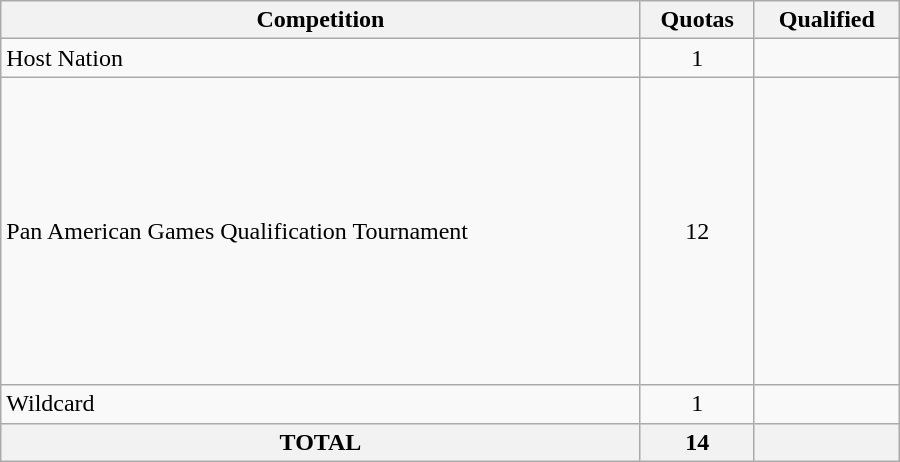<table class = "wikitable" width=600>
<tr>
<th>Competition</th>
<th>Quotas</th>
<th>Qualified</th>
</tr>
<tr>
<td>Host Nation</td>
<td align="center">1</td>
<td></td>
</tr>
<tr>
<td>Pan American Games Qualification Tournament</td>
<td align="center">12</td>
<td><br><br><br><br><br><br><br><br><br><br><br></td>
</tr>
<tr>
<td>Wildcard</td>
<td align="center">1</td>
<td></td>
</tr>
<tr>
<th>TOTAL</th>
<th>14</th>
<th></th>
</tr>
</table>
